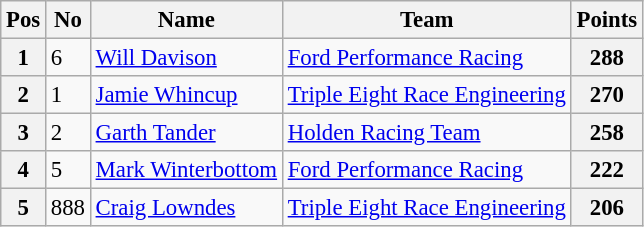<table class="wikitable" style="font-size: 95%;">
<tr>
<th>Pos</th>
<th>No</th>
<th>Name</th>
<th>Team</th>
<th>Points</th>
</tr>
<tr>
<th>1</th>
<td>6</td>
<td><a href='#'>Will Davison</a></td>
<td><a href='#'>Ford Performance Racing</a></td>
<th>288</th>
</tr>
<tr>
<th>2</th>
<td>1</td>
<td><a href='#'>Jamie Whincup</a></td>
<td><a href='#'>Triple Eight Race Engineering</a></td>
<th>270</th>
</tr>
<tr>
<th>3</th>
<td>2</td>
<td><a href='#'>Garth Tander</a></td>
<td><a href='#'>Holden Racing Team</a></td>
<th>258</th>
</tr>
<tr>
<th>4</th>
<td>5</td>
<td><a href='#'>Mark Winterbottom</a></td>
<td><a href='#'>Ford Performance Racing</a></td>
<th>222</th>
</tr>
<tr>
<th>5</th>
<td>888</td>
<td><a href='#'>Craig Lowndes</a></td>
<td><a href='#'>Triple Eight Race Engineering</a></td>
<th>206</th>
</tr>
</table>
